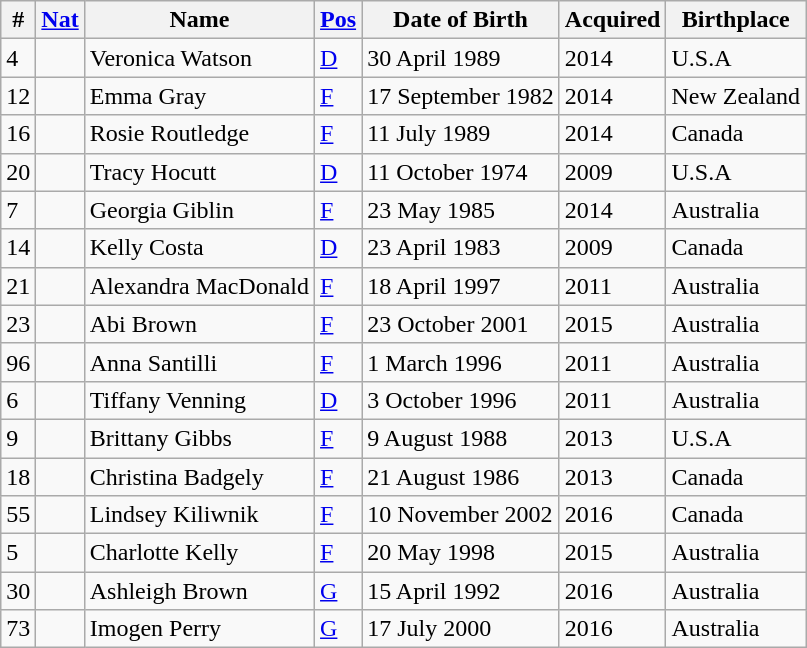<table class="wikitable sortable">
<tr>
<th>#</th>
<th><a href='#'>Nat</a></th>
<th>Name</th>
<th><a href='#'>Pos</a></th>
<th>Date of Birth</th>
<th>Acquired</th>
<th>Birthplace</th>
</tr>
<tr>
<td>4</td>
<td></td>
<td>Veronica Watson</td>
<td><a href='#'>D</a></td>
<td>30 April 1989</td>
<td>2014</td>
<td>U.S.A</td>
</tr>
<tr>
<td>12</td>
<td></td>
<td>Emma Gray</td>
<td><a href='#'>F</a></td>
<td>17 September 1982</td>
<td>2014</td>
<td>New Zealand</td>
</tr>
<tr>
<td>16</td>
<td></td>
<td>Rosie Routledge</td>
<td><a href='#'>F</a></td>
<td>11 July 1989</td>
<td>2014</td>
<td>Canada</td>
</tr>
<tr>
<td>20</td>
<td></td>
<td>Tracy Hocutt</td>
<td><a href='#'>D</a></td>
<td>11 October 1974</td>
<td>2009</td>
<td>U.S.A</td>
</tr>
<tr>
<td>7</td>
<td></td>
<td>Georgia Giblin</td>
<td><a href='#'>F</a></td>
<td>23 May 1985</td>
<td>2014</td>
<td>Australia</td>
</tr>
<tr>
<td>14</td>
<td></td>
<td>Kelly Costa</td>
<td><a href='#'>D</a></td>
<td>23 April 1983</td>
<td>2009</td>
<td>Canada</td>
</tr>
<tr>
<td>21</td>
<td></td>
<td>Alexandra MacDonald</td>
<td><a href='#'>F</a></td>
<td>18 April 1997</td>
<td>2011</td>
<td>Australia</td>
</tr>
<tr>
<td>23</td>
<td></td>
<td>Abi Brown</td>
<td><a href='#'>F</a></td>
<td>23 October 2001</td>
<td>2015</td>
<td>Australia</td>
</tr>
<tr>
<td>96</td>
<td></td>
<td>Anna Santilli</td>
<td><a href='#'>F</a></td>
<td>1 March 1996</td>
<td>2011</td>
<td>Australia</td>
</tr>
<tr>
<td>6</td>
<td></td>
<td>Tiffany Venning</td>
<td><a href='#'>D</a></td>
<td>3 October 1996</td>
<td>2011</td>
<td>Australia</td>
</tr>
<tr>
<td>9</td>
<td></td>
<td>Brittany Gibbs</td>
<td><a href='#'>F</a></td>
<td>9 August 1988</td>
<td>2013</td>
<td>U.S.A</td>
</tr>
<tr>
<td>18</td>
<td></td>
<td>Christina Badgely</td>
<td><a href='#'>F</a></td>
<td>21 August 1986</td>
<td>2013</td>
<td>Canada</td>
</tr>
<tr>
<td>55</td>
<td></td>
<td>Lindsey Kiliwnik</td>
<td><a href='#'>F</a></td>
<td>10 November 2002</td>
<td>2016</td>
<td>Canada</td>
</tr>
<tr>
<td>5</td>
<td></td>
<td>Charlotte Kelly</td>
<td><a href='#'>F</a></td>
<td>20 May 1998</td>
<td>2015</td>
<td>Australia</td>
</tr>
<tr>
<td>30</td>
<td></td>
<td>Ashleigh Brown</td>
<td><a href='#'>G</a></td>
<td>15 April 1992</td>
<td>2016</td>
<td>Australia</td>
</tr>
<tr>
<td>73</td>
<td></td>
<td>Imogen Perry</td>
<td><a href='#'>G</a></td>
<td>17 July 2000</td>
<td>2016</td>
<td>Australia</td>
</tr>
</table>
